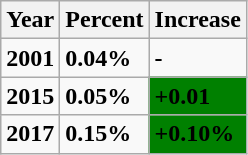<table class="wikitable">
<tr>
<th><strong>Year</strong></th>
<th><strong>Percent</strong></th>
<th><strong>Increase</strong></th>
</tr>
<tr>
<td><strong>2001</strong></td>
<td><strong>0.04%</strong></td>
<td style="background:"><strong>-</strong></td>
</tr>
<tr>
<td><strong>2015</strong></td>
<td><strong>0.05%</strong></td>
<td style="background: green"><strong>+0.01</strong></td>
</tr>
<tr>
<td><strong>2017</strong></td>
<td><strong>0.15%</strong></td>
<td style="background: green"><strong>+0.10%</strong></td>
</tr>
</table>
